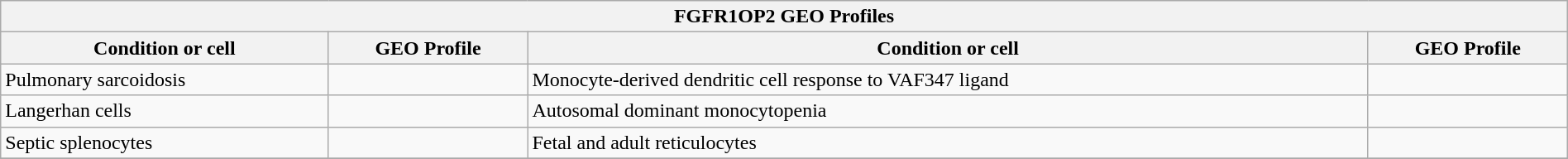<table class="sortable wikitable collapsible collapsed" style="width:100%">
<tr>
<th colspan=4>FGFR1OP2 GEO Profiles</th>
</tr>
<tr>
<th>Condition or cell</th>
<th>GEO Profile</th>
<th>Condition or cell</th>
<th>GEO Profile</th>
</tr>
<tr>
<td>Pulmonary sarcoidosis</td>
<td></td>
<td>Monocyte-derived dendritic cell response to VAF347 ligand</td>
<td></td>
</tr>
<tr>
<td>Langerhan cells</td>
<td></td>
<td>Autosomal dominant monocytopenia</td>
<td></td>
</tr>
<tr>
<td>Septic splenocytes</td>
<td></td>
<td>Fetal and adult reticulocytes</td>
<td></td>
</tr>
<tr>
</tr>
</table>
